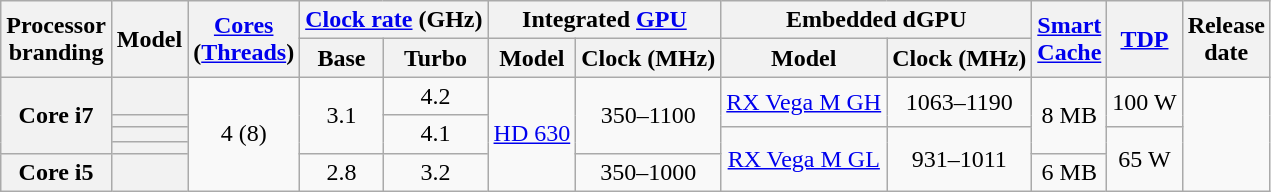<table class="wikitable sortable nowrap" style="text-align: center;">
<tr>
<th class="unsortable" rowspan="2">Processor<br>branding</th>
<th rowspan="2">Model</th>
<th class="unsortable" rowspan="2"><a href='#'>Cores</a><br>(<a href='#'>Threads</a>)</th>
<th colspan="2"><a href='#'>Clock rate</a> (GHz)</th>
<th colspan="2">Integrated <a href='#'>GPU</a></th>
<th colspan="2">Embedded dGPU</th>
<th class="unsortable" rowspan="2"><a href='#'>Smart<br>Cache</a></th>
<th rowspan="2"><a href='#'>TDP</a></th>
<th rowspan="2">Release<br>date</th>
</tr>
<tr>
<th class="unsortable">Base</th>
<th class="unsortable">Turbo</th>
<th class="unsortable">Model</th>
<th class="unsortable">Clock (MHz)</th>
<th class="unsortable">Model</th>
<th class="unsortable">Clock (MHz)</th>
</tr>
<tr>
<th rowspan=4>Core i7</th>
<th style="text-align:left;" data-sort-value="sku5"></th>
<td rowspan=5>4 (8)</td>
<td rowspan=4>3.1</td>
<td>4.2</td>
<td rowspan=5><a href='#'>HD 630</a></td>
<td rowspan=4>350–1100</td>
<td rowspan=2><a href='#'>RX Vega M GH</a></td>
<td rowspan=2>1063–1190</td>
<td rowspan=4>8 MB</td>
<td rowspan=2>100 W</td>
<td rowspan=5></td>
</tr>
<tr>
<th style="text-align:left;" data-sort-value="sku4"></th>
<td rowspan=3>4.1</td>
</tr>
<tr>
<th style="text-align:left;" data-sort-value="sku3"></th>
<td rowspan=3><a href='#'>RX Vega M GL</a></td>
<td rowspan=3>931–1011</td>
<td rowspan=3>65 W</td>
</tr>
<tr>
<th style="text-align:left;" data-sort-value="sku2"></th>
</tr>
<tr>
<th rowspan=1>Core i5</th>
<th style="text-align:left;" data-sort-value="sku1"></th>
<td>2.8</td>
<td>3.2</td>
<td>350–1000</td>
<td>6 MB</td>
</tr>
</table>
